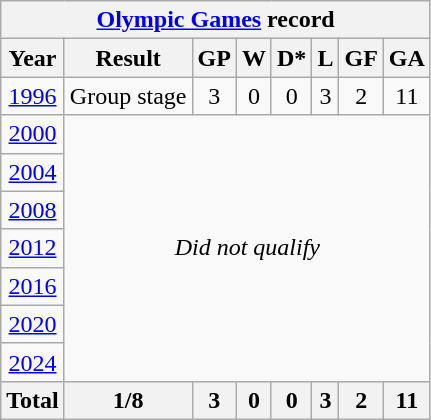<table class="wikitable" style="text-align: center;">
<tr>
<th colspan=9><a href='#'>Olympic Games</a> record</th>
</tr>
<tr>
<th>Year</th>
<th>Result</th>
<th>GP</th>
<th>W</th>
<th>D*</th>
<th>L</th>
<th>GF</th>
<th>GA</th>
</tr>
<tr>
<td> <a href='#'>1996</a></td>
<td>Group stage</td>
<td>3</td>
<td>0</td>
<td>0</td>
<td>3</td>
<td>2</td>
<td>11</td>
</tr>
<tr>
<td> <a href='#'>2000</a></td>
<td colspan=7 rowspan=7><em>Did not qualify</em></td>
</tr>
<tr>
<td> <a href='#'>2004</a></td>
</tr>
<tr>
<td> <a href='#'>2008</a></td>
</tr>
<tr>
<td> <a href='#'>2012</a></td>
</tr>
<tr>
<td> <a href='#'>2016</a></td>
</tr>
<tr>
<td> <a href='#'>2020</a></td>
</tr>
<tr>
<td> <a href='#'>2024</a></td>
</tr>
<tr>
<th>Total</th>
<th>1/8</th>
<th>3</th>
<th>0</th>
<th>0</th>
<th>3</th>
<th>2</th>
<th>11</th>
</tr>
</table>
